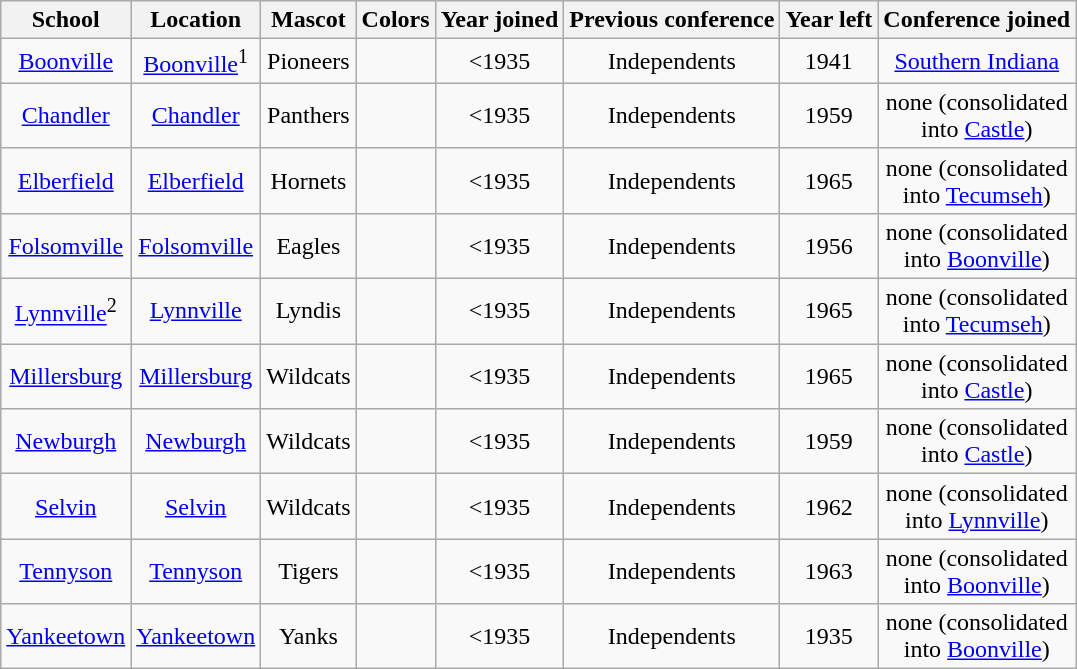<table class="wikitable" style="text-align:center;">
<tr>
<th>School</th>
<th>Location</th>
<th>Mascot</th>
<th>Colors</th>
<th>Year joined</th>
<th>Previous conference</th>
<th>Year left</th>
<th>Conference joined</th>
</tr>
<tr>
<td><a href='#'>Boonville</a></td>
<td><a href='#'>Boonville</a><sup>1</sup></td>
<td>Pioneers</td>
<td> </td>
<td><1935</td>
<td>Independents</td>
<td>1941</td>
<td><a href='#'>Southern Indiana</a></td>
</tr>
<tr>
<td><a href='#'>Chandler</a></td>
<td><a href='#'>Chandler</a></td>
<td>Panthers</td>
<td> </td>
<td><1935</td>
<td>Independents</td>
<td>1959</td>
<td>none (consolidated<br>into <a href='#'>Castle</a>)</td>
</tr>
<tr>
<td><a href='#'>Elberfield</a></td>
<td><a href='#'>Elberfield</a></td>
<td>Hornets</td>
<td> </td>
<td><1935</td>
<td>Independents</td>
<td>1965</td>
<td>none (consolidated<br>into <a href='#'>Tecumseh</a>)</td>
</tr>
<tr>
<td><a href='#'>Folsomville</a></td>
<td><a href='#'>Folsomville</a></td>
<td>Eagles</td>
<td> </td>
<td><1935</td>
<td>Independents</td>
<td>1956</td>
<td>none (consolidated<br>into <a href='#'>Boonville</a>)</td>
</tr>
<tr>
<td><a href='#'>Lynnville</a><sup>2</sup></td>
<td><a href='#'>Lynnville</a></td>
<td>Lyndis</td>
<td> </td>
<td><1935</td>
<td>Independents</td>
<td>1965</td>
<td>none (consolidated<br>into <a href='#'>Tecumseh</a>)</td>
</tr>
<tr>
<td><a href='#'>Millersburg</a></td>
<td><a href='#'>Millersburg</a></td>
<td>Wildcats</td>
<td> </td>
<td><1935</td>
<td>Independents</td>
<td>1965</td>
<td>none (consolidated<br>into <a href='#'>Castle</a>)</td>
</tr>
<tr>
<td><a href='#'>Newburgh</a></td>
<td><a href='#'>Newburgh</a></td>
<td>Wildcats</td>
<td> </td>
<td><1935</td>
<td>Independents</td>
<td>1959</td>
<td>none (consolidated<br>into <a href='#'>Castle</a>)</td>
</tr>
<tr>
<td><a href='#'>Selvin</a></td>
<td><a href='#'>Selvin</a></td>
<td>Wildcats</td>
<td> </td>
<td><1935</td>
<td>Independents</td>
<td>1962</td>
<td>none (consolidated<br>into <a href='#'>Lynnville</a>)</td>
</tr>
<tr>
<td><a href='#'>Tennyson</a></td>
<td><a href='#'>Tennyson</a></td>
<td>Tigers</td>
<td> </td>
<td><1935</td>
<td>Independents</td>
<td>1963</td>
<td>none (consolidated<br>into <a href='#'>Boonville</a>)</td>
</tr>
<tr>
<td><a href='#'>Yankeetown</a></td>
<td><a href='#'>Yankeetown</a></td>
<td>Yanks</td>
<td> </td>
<td><1935</td>
<td>Independents</td>
<td>1935</td>
<td>none (consolidated<br>into <a href='#'>Boonville</a>)</td>
</tr>
</table>
